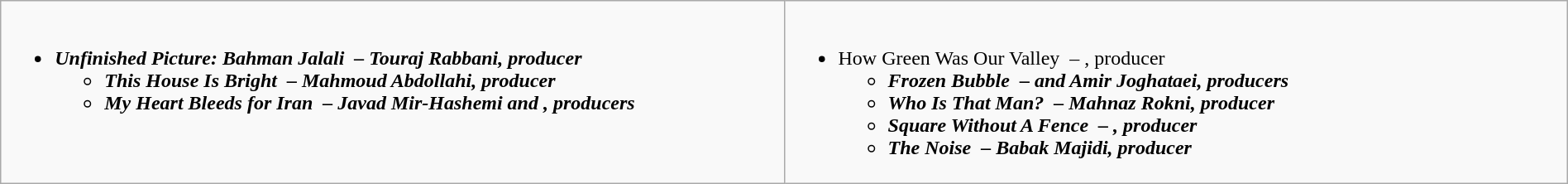<table class=wikitable width="100%">
<tr>
<td valign="top" width="50%"><br><ul><li><strong><em>Unfinished Picture: Bahman Jalali<em>  – Touraj Rabbani, producer<strong><ul><li></em>This House Is Bright<em>  – Mahmoud Abdollahi, producer</li><li></em>My Heart Bleeds for Iran<em>  – Javad Mir-Hashemi and , producers</li></ul></li></ul></td>
<td valign="top" width="50%"><br><ul><li></em></strong>How Green Was Our Valley</em>  – , producer</strong><ul><li><strong><em>Frozen Bubble<em>  –  and Amir Joghataei, producers<strong></li><li></em>Who Is That Man?<em>  – Mahnaz Rokni, producer</li><li></em>Square Without A Fence<em>  – , producer</li><li></em>The Noise<em>  – Babak Majidi, producer</li></ul></li></ul></td>
</tr>
</table>
